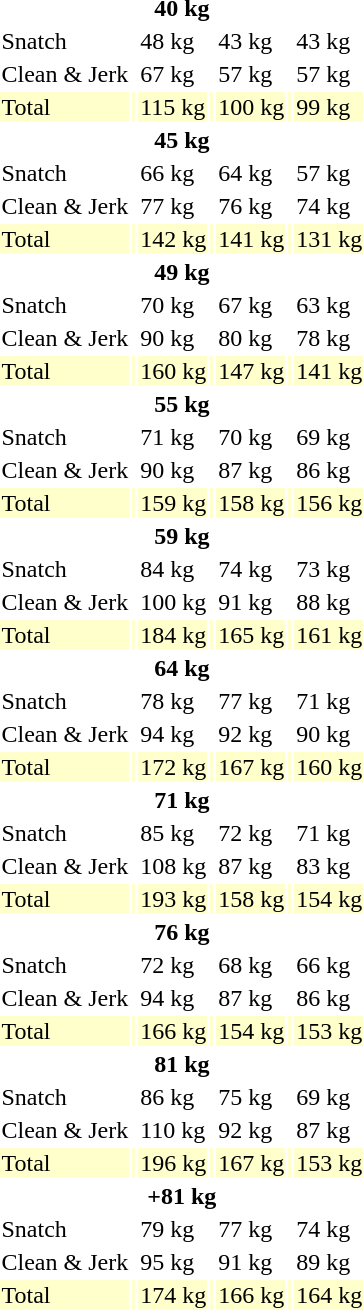<table>
<tr>
<th colspan=7>40 kg</th>
</tr>
<tr>
<td>Snatch</td>
<td></td>
<td>48 kg</td>
<td></td>
<td>43 kg</td>
<td></td>
<td>43 kg</td>
</tr>
<tr>
<td>Clean & Jerk</td>
<td></td>
<td>67 kg</td>
<td></td>
<td>57 kg</td>
<td></td>
<td>57 kg</td>
</tr>
<tr bgcolor=ffffcc>
<td>Total</td>
<td></td>
<td>115 kg</td>
<td></td>
<td>100 kg</td>
<td></td>
<td>99 kg</td>
</tr>
<tr>
<th colspan=7>45 kg</th>
</tr>
<tr>
<td>Snatch</td>
<td></td>
<td>66 kg</td>
<td></td>
<td>64 kg</td>
<td></td>
<td>57 kg</td>
</tr>
<tr>
<td>Clean & Jerk</td>
<td></td>
<td>77 kg</td>
<td></td>
<td>76 kg</td>
<td></td>
<td>74 kg</td>
</tr>
<tr bgcolor=ffffcc>
<td>Total</td>
<td></td>
<td>142 kg</td>
<td></td>
<td>141 kg</td>
<td></td>
<td>131 kg</td>
</tr>
<tr>
<th colspan=7>49 kg</th>
</tr>
<tr>
<td>Snatch</td>
<td></td>
<td>70 kg</td>
<td></td>
<td>67 kg</td>
<td></td>
<td>63 kg</td>
</tr>
<tr>
<td>Clean & Jerk</td>
<td></td>
<td>90 kg</td>
<td></td>
<td>80 kg</td>
<td></td>
<td>78 kg</td>
</tr>
<tr bgcolor=ffffcc>
<td>Total</td>
<td></td>
<td>160 kg</td>
<td></td>
<td>147 kg</td>
<td></td>
<td>141 kg</td>
</tr>
<tr>
<th colspan=7>55 kg</th>
</tr>
<tr>
<td>Snatch</td>
<td></td>
<td>71 kg</td>
<td></td>
<td>70 kg</td>
<td></td>
<td>69 kg</td>
</tr>
<tr>
<td>Clean & Jerk</td>
<td></td>
<td>90 kg</td>
<td></td>
<td>87 kg</td>
<td></td>
<td>86 kg</td>
</tr>
<tr bgcolor=ffffcc>
<td>Total</td>
<td></td>
<td>159 kg</td>
<td></td>
<td>158 kg</td>
<td></td>
<td>156 kg</td>
</tr>
<tr>
<th colspan=7>59 kg</th>
</tr>
<tr>
<td>Snatch</td>
<td></td>
<td>84 kg</td>
<td></td>
<td>74 kg</td>
<td></td>
<td>73 kg</td>
</tr>
<tr>
<td>Clean & Jerk</td>
<td></td>
<td>100 kg</td>
<td></td>
<td>91 kg</td>
<td></td>
<td>88 kg</td>
</tr>
<tr bgcolor=ffffcc>
<td>Total</td>
<td></td>
<td>184 kg</td>
<td></td>
<td>165 kg</td>
<td></td>
<td>161 kg</td>
</tr>
<tr>
<th colspan=7>64 kg</th>
</tr>
<tr>
<td>Snatch</td>
<td></td>
<td>78 kg</td>
<td></td>
<td>77 kg</td>
<td></td>
<td>71 kg</td>
</tr>
<tr>
<td>Clean & Jerk</td>
<td></td>
<td>94 kg</td>
<td></td>
<td>92 kg</td>
<td></td>
<td>90 kg</td>
</tr>
<tr bgcolor=ffffcc>
<td>Total</td>
<td></td>
<td>172 kg</td>
<td></td>
<td>167 kg</td>
<td></td>
<td>160 kg</td>
</tr>
<tr>
<th colspan=7>71 kg</th>
</tr>
<tr>
<td>Snatch</td>
<td></td>
<td>85 kg</td>
<td></td>
<td>72 kg</td>
<td></td>
<td>71 kg</td>
</tr>
<tr>
<td>Clean & Jerk</td>
<td></td>
<td>108 kg</td>
<td></td>
<td>87 kg</td>
<td></td>
<td>83 kg</td>
</tr>
<tr bgcolor=ffffcc>
<td>Total</td>
<td></td>
<td>193 kg</td>
<td></td>
<td>158 kg</td>
<td></td>
<td>154 kg</td>
</tr>
<tr>
<th colspan=7>76 kg</th>
</tr>
<tr>
<td>Snatch</td>
<td></td>
<td>72 kg</td>
<td></td>
<td>68 kg</td>
<td></td>
<td>66 kg</td>
</tr>
<tr>
<td>Clean & Jerk</td>
<td></td>
<td>94 kg</td>
<td></td>
<td>87 kg</td>
<td></td>
<td>86 kg</td>
</tr>
<tr bgcolor=ffffcc>
<td>Total</td>
<td></td>
<td>166 kg</td>
<td></td>
<td>154 kg</td>
<td></td>
<td>153 kg</td>
</tr>
<tr>
<th colspan=7>81 kg</th>
</tr>
<tr>
<td>Snatch</td>
<td></td>
<td>86 kg</td>
<td></td>
<td>75 kg</td>
<td></td>
<td>69 kg</td>
</tr>
<tr>
<td>Clean & Jerk</td>
<td></td>
<td>110 kg</td>
<td></td>
<td>92 kg</td>
<td></td>
<td>87 kg</td>
</tr>
<tr bgcolor=ffffcc>
<td>Total</td>
<td></td>
<td>196 kg</td>
<td></td>
<td>167 kg</td>
<td></td>
<td>153 kg</td>
</tr>
<tr>
<th colspan=7>+81 kg</th>
</tr>
<tr>
<td>Snatch</td>
<td></td>
<td>79 kg</td>
<td></td>
<td>77 kg</td>
<td></td>
<td>74 kg</td>
</tr>
<tr>
<td>Clean & Jerk</td>
<td></td>
<td>95 kg</td>
<td></td>
<td>91 kg</td>
<td></td>
<td>89 kg</td>
</tr>
<tr bgcolor=ffffcc>
<td>Total</td>
<td></td>
<td>174 kg</td>
<td></td>
<td>166 kg</td>
<td></td>
<td>164 kg</td>
</tr>
</table>
